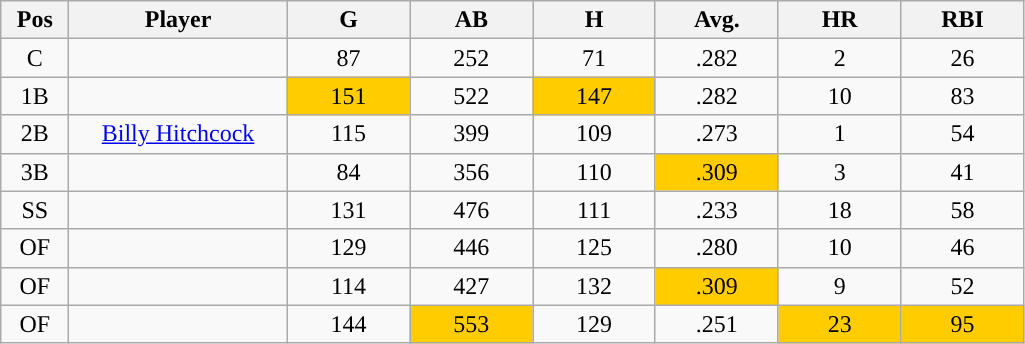<table class="wikitable sortable">
<tr>
<th bgcolor="#DDDDFF" width="5%">Pos</th>
<th bgcolor="#DDDDFF" width="16%">Player</th>
<th bgcolor="#DDDDFF" width="9%">G</th>
<th bgcolor="#DDDDFF" width="9%">AB</th>
<th bgcolor="#DDDDFF" width="9%">H</th>
<th bgcolor="#DDDDFF" width="9%">Avg.</th>
<th bgcolor="#DDDDFF" width="9%">HR</th>
<th bgcolor="#DDDDFF" width="9%">RBI</th>
</tr>
<tr align="center">
<td>C</td>
<td></td>
<td>87</td>
<td>252</td>
<td>71</td>
<td>.282</td>
<td>2</td>
<td>26</td>
</tr>
<tr align="center">
<td>1B</td>
<td></td>
<td style="background:#fc0;">151</td>
<td>522</td>
<td style="background:#fc0;">147</td>
<td>.282</td>
<td>10</td>
<td>83</td>
</tr>
<tr align="center">
<td>2B</td>
<td><a href='#'>Billy Hitchcock</a></td>
<td>115</td>
<td>399</td>
<td>109</td>
<td>.273</td>
<td>1</td>
<td>54</td>
</tr>
<tr align=center>
<td>3B</td>
<td></td>
<td>84</td>
<td>356</td>
<td>110</td>
<td style="background:#fc0;">.309</td>
<td>3</td>
<td>41</td>
</tr>
<tr align="center">
<td>SS</td>
<td></td>
<td>131</td>
<td>476</td>
<td>111</td>
<td>.233</td>
<td>18</td>
<td>58</td>
</tr>
<tr align="center">
<td>OF</td>
<td></td>
<td>129</td>
<td>446</td>
<td>125</td>
<td>.280</td>
<td>10</td>
<td>46</td>
</tr>
<tr align="center">
<td>OF</td>
<td></td>
<td>114</td>
<td>427</td>
<td>132</td>
<td style="background:#fc0;">.309</td>
<td>9</td>
<td>52</td>
</tr>
<tr align="center">
<td>OF</td>
<td></td>
<td>144</td>
<td style="background:#fc0;">553</td>
<td>129</td>
<td>.251</td>
<td style="background:#fc0;">23</td>
<td style="background:#fc0;">95</td>
</tr>
</table>
